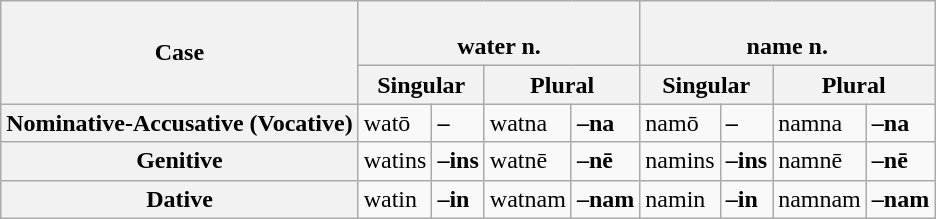<table class="wikitable">
<tr>
<th rowspan="2">Case</th>
<th colspan="4"><br> water n.</th>
<th colspan="4"><br> name n.</th>
</tr>
<tr>
<th colspan="2"><strong>Singular</strong></th>
<th colspan="2"><strong>Plural</strong></th>
<th colspan="2"><strong>Singular</strong></th>
<th colspan="2"><strong>Plural</strong></th>
</tr>
<tr>
<th><strong>Nominative-Accusative (Vocative)</strong></th>
<td>watō</td>
<td><strong>–</strong></td>
<td>watna</td>
<td><strong>–na</strong></td>
<td>namō</td>
<td><strong>–</strong></td>
<td>namna</td>
<td><strong>–na</strong></td>
</tr>
<tr>
<th><strong>Genitive</strong></th>
<td>watins</td>
<td><strong>–ins</strong></td>
<td>watnē</td>
<td><strong>–nē</strong></td>
<td>namins</td>
<td><strong>–ins</strong></td>
<td>namnē</td>
<td><strong>–nē</strong></td>
</tr>
<tr>
<th><strong>Dative</strong></th>
<td>watin</td>
<td><strong>–in</strong></td>
<td>watnam</td>
<td><strong>–nam</strong></td>
<td>namin</td>
<td><strong>–in</strong></td>
<td>namnam</td>
<td><strong>–nam</strong></td>
</tr>
</table>
